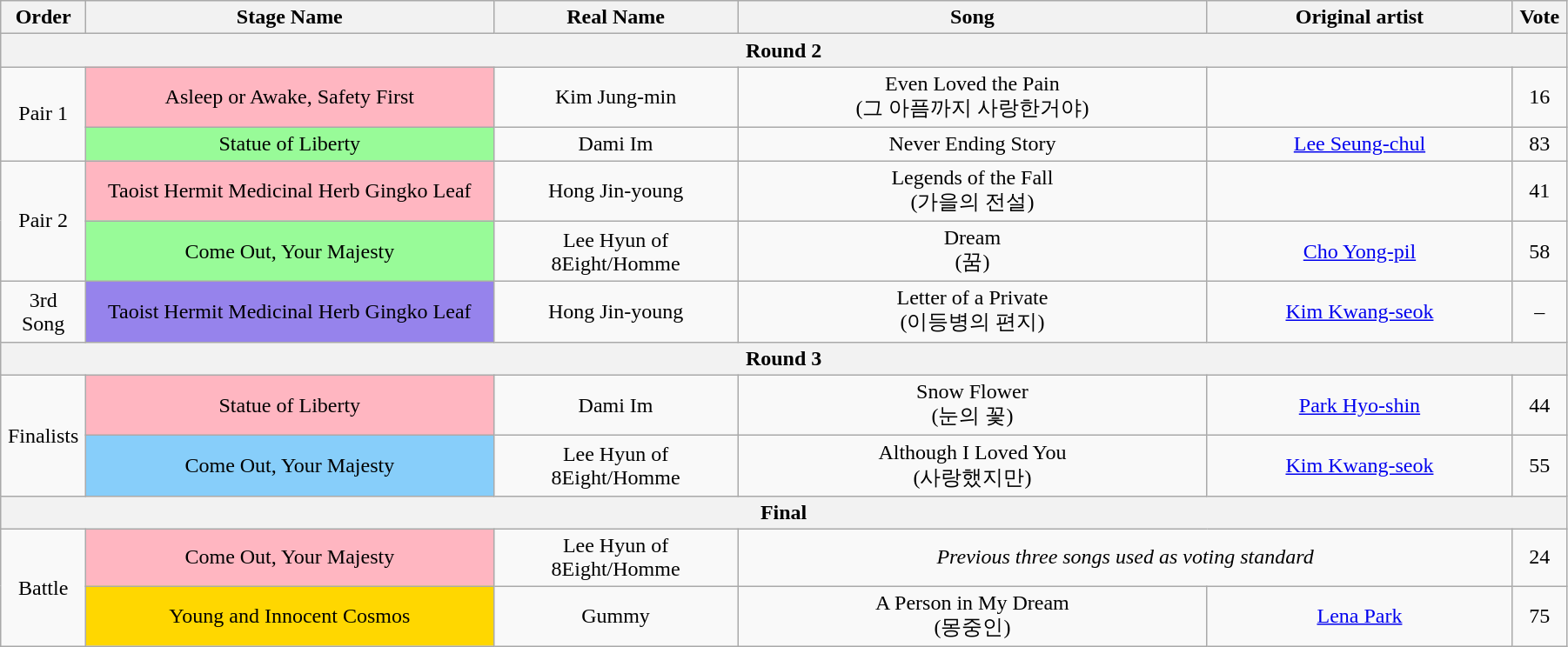<table class="wikitable" style="text-align:center; width:95%;">
<tr>
<th style="width:1%;">Order</th>
<th style="width:20%;">Stage Name</th>
<th style="width:12%;">Real Name</th>
<th style="width:23%;">Song</th>
<th style="width:15%;">Original artist</th>
<th style="width:1%;">Vote</th>
</tr>
<tr>
<th colspan=6>Round 2</th>
</tr>
<tr>
<td rowspan=2>Pair 1</td>
<td bgcolor="lightpink">Asleep or Awake, Safety First</td>
<td>Kim Jung-min</td>
<td>Even Loved the Pain<br>(그 아픔까지 사랑한거야)</td>
<td></td>
<td>16</td>
</tr>
<tr>
<td bgcolor="palegreen">Statue of Liberty</td>
<td>Dami Im</td>
<td>Never Ending Story</td>
<td><a href='#'>Lee Seung-chul</a></td>
<td>83</td>
</tr>
<tr>
<td rowspan=2>Pair 2</td>
<td bgcolor="lightpink">Taoist Hermit Medicinal Herb Gingko Leaf</td>
<td>Hong Jin-young</td>
<td>Legends of the Fall<br>(가을의 전설)</td>
<td></td>
<td>41</td>
</tr>
<tr>
<td bgcolor="palegreen">Come Out, Your Majesty</td>
<td>Lee Hyun of 8Eight/Homme</td>
<td>Dream<br>(꿈)</td>
<td><a href='#'>Cho Yong-pil</a></td>
<td>58</td>
</tr>
<tr>
<td>3rd Song</td>
<td bgcolor="#9683EC">Taoist Hermit Medicinal Herb Gingko Leaf</td>
<td>Hong Jin-young</td>
<td>Letter of a Private<br>(이등병의 편지)</td>
<td><a href='#'>Kim Kwang-seok</a></td>
<td>–</td>
</tr>
<tr>
<th colspan=6>Round 3</th>
</tr>
<tr>
<td rowspan=2>Finalists</td>
<td bgcolor="lightpink">Statue of Liberty</td>
<td>Dami Im</td>
<td>Snow Flower<br>(눈의 꽃)</td>
<td><a href='#'>Park Hyo-shin</a></td>
<td>44</td>
</tr>
<tr>
<td bgcolor="lightskyblue">Come Out, Your Majesty</td>
<td>Lee Hyun of 8Eight/Homme</td>
<td>Although I Loved You<br>(사랑했지만)</td>
<td><a href='#'>Kim Kwang-seok</a></td>
<td>55</td>
</tr>
<tr>
<th colspan=6>Final</th>
</tr>
<tr>
<td rowspan=2>Battle</td>
<td bgcolor="lightpink">Come Out, Your Majesty</td>
<td>Lee Hyun of 8Eight/Homme</td>
<td colspan=2><em>Previous three songs used as voting standard</em></td>
<td>24</td>
</tr>
<tr>
<td bgcolor="gold">Young and Innocent Cosmos</td>
<td>Gummy</td>
<td>A Person in My Dream<br>(몽중인)</td>
<td><a href='#'>Lena Park</a></td>
<td>75</td>
</tr>
</table>
